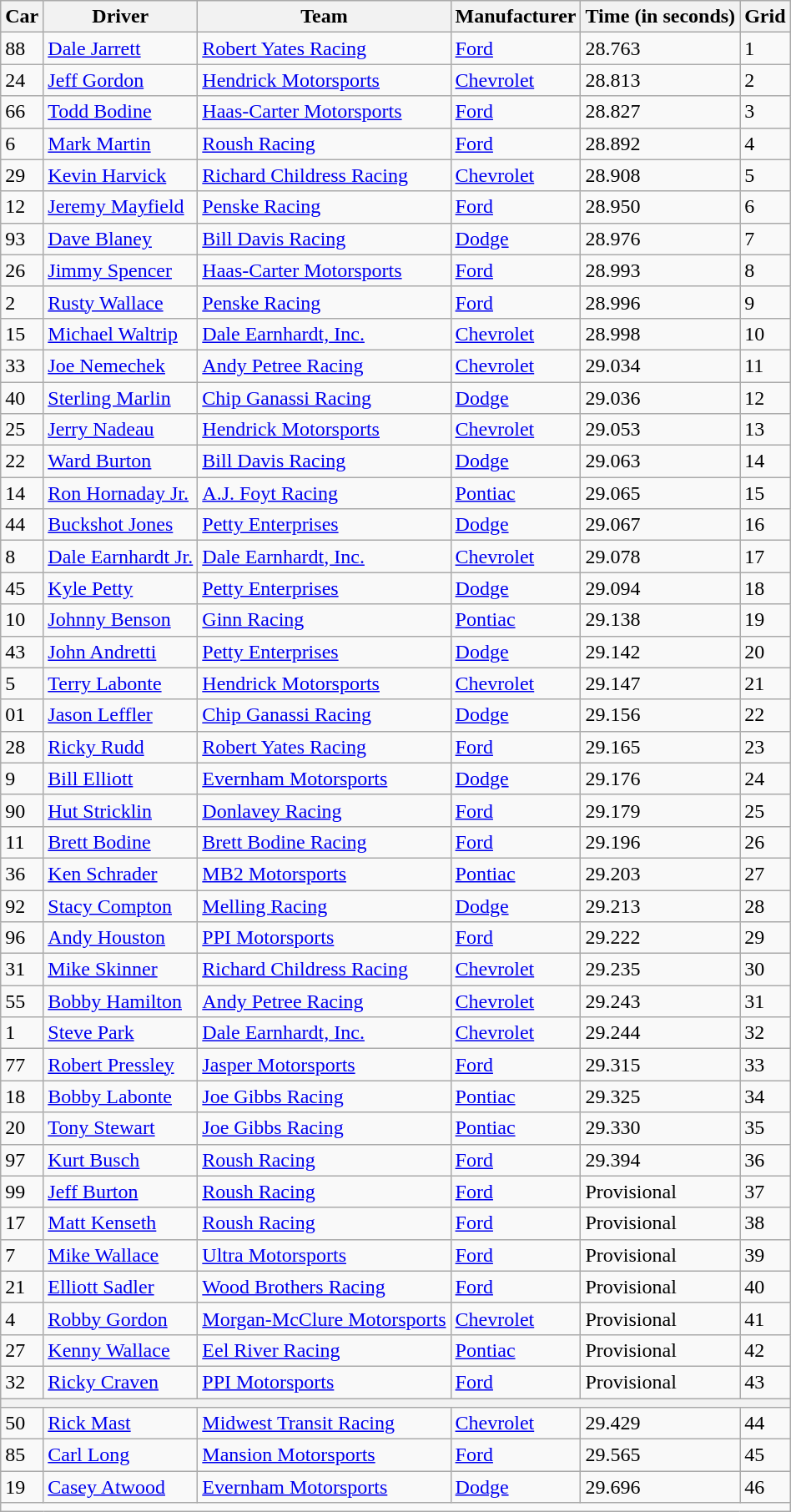<table class="wikitable">
<tr>
<th>Car</th>
<th>Driver</th>
<th>Team</th>
<th>Manufacturer</th>
<th>Time (in seconds)</th>
<th>Grid</th>
</tr>
<tr>
<td>88</td>
<td><a href='#'>Dale Jarrett</a></td>
<td><a href='#'>Robert Yates Racing</a></td>
<td><a href='#'>Ford</a></td>
<td>28.763</td>
<td>1</td>
</tr>
<tr>
<td>24</td>
<td><a href='#'>Jeff Gordon</a></td>
<td><a href='#'>Hendrick Motorsports</a></td>
<td><a href='#'>Chevrolet</a></td>
<td>28.813</td>
<td>2</td>
</tr>
<tr>
<td>66</td>
<td><a href='#'>Todd Bodine</a></td>
<td><a href='#'>Haas-Carter Motorsports</a></td>
<td><a href='#'>Ford</a></td>
<td>28.827</td>
<td>3</td>
</tr>
<tr>
<td>6</td>
<td><a href='#'>Mark Martin</a></td>
<td><a href='#'>Roush Racing</a></td>
<td><a href='#'>Ford</a></td>
<td>28.892</td>
<td>4</td>
</tr>
<tr>
<td>29</td>
<td><a href='#'>Kevin Harvick</a></td>
<td><a href='#'>Richard Childress Racing</a></td>
<td><a href='#'>Chevrolet</a></td>
<td>28.908</td>
<td>5</td>
</tr>
<tr>
<td>12</td>
<td><a href='#'>Jeremy Mayfield</a></td>
<td><a href='#'>Penske Racing</a></td>
<td><a href='#'>Ford</a></td>
<td>28.950</td>
<td>6</td>
</tr>
<tr>
<td>93</td>
<td><a href='#'>Dave Blaney</a></td>
<td><a href='#'>Bill Davis Racing</a></td>
<td><a href='#'>Dodge</a></td>
<td>28.976</td>
<td>7</td>
</tr>
<tr>
<td>26</td>
<td><a href='#'>Jimmy Spencer</a></td>
<td><a href='#'>Haas-Carter Motorsports</a></td>
<td><a href='#'>Ford</a></td>
<td>28.993</td>
<td>8</td>
</tr>
<tr>
<td>2</td>
<td><a href='#'>Rusty Wallace</a></td>
<td><a href='#'>Penske Racing</a></td>
<td><a href='#'>Ford</a></td>
<td>28.996</td>
<td>9</td>
</tr>
<tr>
<td>15</td>
<td><a href='#'>Michael Waltrip</a></td>
<td><a href='#'>Dale Earnhardt, Inc.</a></td>
<td><a href='#'>Chevrolet</a></td>
<td>28.998</td>
<td>10</td>
</tr>
<tr>
<td>33</td>
<td><a href='#'>Joe Nemechek</a></td>
<td><a href='#'>Andy Petree Racing</a></td>
<td><a href='#'>Chevrolet</a></td>
<td>29.034</td>
<td>11</td>
</tr>
<tr>
<td>40</td>
<td><a href='#'>Sterling Marlin</a></td>
<td><a href='#'>Chip Ganassi Racing</a></td>
<td><a href='#'>Dodge</a></td>
<td>29.036</td>
<td>12</td>
</tr>
<tr>
<td>25</td>
<td><a href='#'>Jerry Nadeau</a></td>
<td><a href='#'>Hendrick Motorsports</a></td>
<td><a href='#'>Chevrolet</a></td>
<td>29.053</td>
<td>13</td>
</tr>
<tr>
<td>22</td>
<td><a href='#'>Ward Burton</a></td>
<td><a href='#'>Bill Davis Racing</a></td>
<td><a href='#'>Dodge</a></td>
<td>29.063</td>
<td>14</td>
</tr>
<tr>
<td>14</td>
<td><a href='#'>Ron Hornaday Jr.</a></td>
<td><a href='#'>A.J. Foyt Racing</a></td>
<td><a href='#'>Pontiac</a></td>
<td>29.065</td>
<td>15</td>
</tr>
<tr>
<td>44</td>
<td><a href='#'>Buckshot Jones</a></td>
<td><a href='#'>Petty Enterprises</a></td>
<td><a href='#'>Dodge</a></td>
<td>29.067</td>
<td>16</td>
</tr>
<tr>
<td>8</td>
<td><a href='#'>Dale Earnhardt Jr.</a></td>
<td><a href='#'>Dale Earnhardt, Inc.</a></td>
<td><a href='#'>Chevrolet</a></td>
<td>29.078</td>
<td>17</td>
</tr>
<tr>
<td>45</td>
<td><a href='#'>Kyle Petty</a></td>
<td><a href='#'>Petty Enterprises</a></td>
<td><a href='#'>Dodge</a></td>
<td>29.094</td>
<td>18</td>
</tr>
<tr>
<td>10</td>
<td><a href='#'>Johnny Benson</a></td>
<td><a href='#'>Ginn Racing</a></td>
<td><a href='#'>Pontiac</a></td>
<td>29.138</td>
<td>19</td>
</tr>
<tr>
<td>43</td>
<td><a href='#'>John Andretti</a></td>
<td><a href='#'>Petty Enterprises</a></td>
<td><a href='#'>Dodge</a></td>
<td>29.142</td>
<td>20</td>
</tr>
<tr>
<td>5</td>
<td><a href='#'>Terry Labonte</a></td>
<td><a href='#'>Hendrick Motorsports</a></td>
<td><a href='#'>Chevrolet</a></td>
<td>29.147</td>
<td>21</td>
</tr>
<tr>
<td>01</td>
<td><a href='#'>Jason Leffler</a></td>
<td><a href='#'>Chip Ganassi Racing</a></td>
<td><a href='#'>Dodge</a></td>
<td>29.156</td>
<td>22</td>
</tr>
<tr>
<td>28</td>
<td><a href='#'>Ricky Rudd</a></td>
<td><a href='#'>Robert Yates Racing</a></td>
<td><a href='#'>Ford</a></td>
<td>29.165</td>
<td>23</td>
</tr>
<tr>
<td>9</td>
<td><a href='#'>Bill Elliott</a></td>
<td><a href='#'>Evernham Motorsports</a></td>
<td><a href='#'>Dodge</a></td>
<td>29.176</td>
<td>24</td>
</tr>
<tr>
<td>90</td>
<td><a href='#'>Hut Stricklin</a></td>
<td><a href='#'>Donlavey Racing</a></td>
<td><a href='#'>Ford</a></td>
<td>29.179</td>
<td>25</td>
</tr>
<tr>
<td>11</td>
<td><a href='#'>Brett Bodine</a></td>
<td><a href='#'>Brett Bodine Racing</a></td>
<td><a href='#'>Ford</a></td>
<td>29.196</td>
<td>26</td>
</tr>
<tr>
<td>36</td>
<td><a href='#'>Ken Schrader</a></td>
<td><a href='#'>MB2 Motorsports</a></td>
<td><a href='#'>Pontiac</a></td>
<td>29.203</td>
<td>27</td>
</tr>
<tr>
<td>92</td>
<td><a href='#'>Stacy Compton</a></td>
<td><a href='#'>Melling Racing</a></td>
<td><a href='#'>Dodge</a></td>
<td>29.213</td>
<td>28</td>
</tr>
<tr>
<td>96</td>
<td><a href='#'>Andy Houston</a></td>
<td><a href='#'>PPI Motorsports</a></td>
<td><a href='#'>Ford</a></td>
<td>29.222</td>
<td>29</td>
</tr>
<tr>
<td>31</td>
<td><a href='#'>Mike Skinner</a></td>
<td><a href='#'>Richard Childress Racing</a></td>
<td><a href='#'>Chevrolet</a></td>
<td>29.235</td>
<td>30</td>
</tr>
<tr>
<td>55</td>
<td><a href='#'>Bobby Hamilton</a></td>
<td><a href='#'>Andy Petree Racing</a></td>
<td><a href='#'>Chevrolet</a></td>
<td>29.243</td>
<td>31</td>
</tr>
<tr>
<td>1</td>
<td><a href='#'>Steve Park</a></td>
<td><a href='#'>Dale Earnhardt, Inc.</a></td>
<td><a href='#'>Chevrolet</a></td>
<td>29.244</td>
<td>32</td>
</tr>
<tr>
<td>77</td>
<td><a href='#'>Robert Pressley</a></td>
<td><a href='#'>Jasper Motorsports</a></td>
<td><a href='#'>Ford</a></td>
<td>29.315</td>
<td>33</td>
</tr>
<tr>
<td>18</td>
<td><a href='#'>Bobby Labonte</a></td>
<td><a href='#'>Joe Gibbs Racing</a></td>
<td><a href='#'>Pontiac</a></td>
<td>29.325</td>
<td>34</td>
</tr>
<tr>
<td>20</td>
<td><a href='#'>Tony Stewart</a></td>
<td><a href='#'>Joe Gibbs Racing</a></td>
<td><a href='#'>Pontiac</a></td>
<td>29.330</td>
<td>35</td>
</tr>
<tr>
<td>97</td>
<td><a href='#'>Kurt Busch</a></td>
<td><a href='#'>Roush Racing</a></td>
<td><a href='#'>Ford</a></td>
<td>29.394</td>
<td>36</td>
</tr>
<tr>
<td>99</td>
<td><a href='#'>Jeff Burton</a></td>
<td><a href='#'>Roush Racing</a></td>
<td><a href='#'>Ford</a></td>
<td>Provisional</td>
<td>37</td>
</tr>
<tr>
<td>17</td>
<td><a href='#'>Matt Kenseth</a></td>
<td><a href='#'>Roush Racing</a></td>
<td><a href='#'>Ford</a></td>
<td>Provisional</td>
<td>38</td>
</tr>
<tr>
<td>7</td>
<td><a href='#'>Mike Wallace</a></td>
<td><a href='#'>Ultra Motorsports</a></td>
<td><a href='#'>Ford</a></td>
<td>Provisional</td>
<td>39</td>
</tr>
<tr>
<td>21</td>
<td><a href='#'>Elliott Sadler</a></td>
<td><a href='#'>Wood Brothers Racing</a></td>
<td><a href='#'>Ford</a></td>
<td>Provisional</td>
<td>40</td>
</tr>
<tr>
<td>4</td>
<td><a href='#'>Robby Gordon</a></td>
<td><a href='#'>Morgan-McClure Motorsports</a></td>
<td><a href='#'>Chevrolet</a></td>
<td>Provisional</td>
<td>41</td>
</tr>
<tr>
<td>27</td>
<td><a href='#'>Kenny Wallace</a></td>
<td><a href='#'>Eel River Racing</a></td>
<td><a href='#'>Pontiac</a></td>
<td>Provisional</td>
<td>42</td>
</tr>
<tr>
<td>32</td>
<td><a href='#'>Ricky Craven</a></td>
<td><a href='#'>PPI Motorsports</a></td>
<td><a href='#'>Ford</a></td>
<td>Provisional</td>
<td>43</td>
</tr>
<tr>
<th colspan="10"></th>
</tr>
<tr>
<td>50</td>
<td><a href='#'>Rick Mast</a></td>
<td><a href='#'>Midwest Transit Racing</a></td>
<td><a href='#'>Chevrolet</a></td>
<td>29.429</td>
<td>44</td>
</tr>
<tr>
<td>85</td>
<td><a href='#'>Carl Long</a></td>
<td><a href='#'>Mansion Motorsports</a></td>
<td><a href='#'>Ford</a></td>
<td>29.565</td>
<td>45</td>
</tr>
<tr>
<td>19</td>
<td><a href='#'>Casey Atwood</a></td>
<td><a href='#'>Evernham Motorsports</a></td>
<td><a href='#'>Dodge</a></td>
<td>29.696</td>
<td>46</td>
</tr>
<tr>
<td colspan="8"></td>
</tr>
</table>
